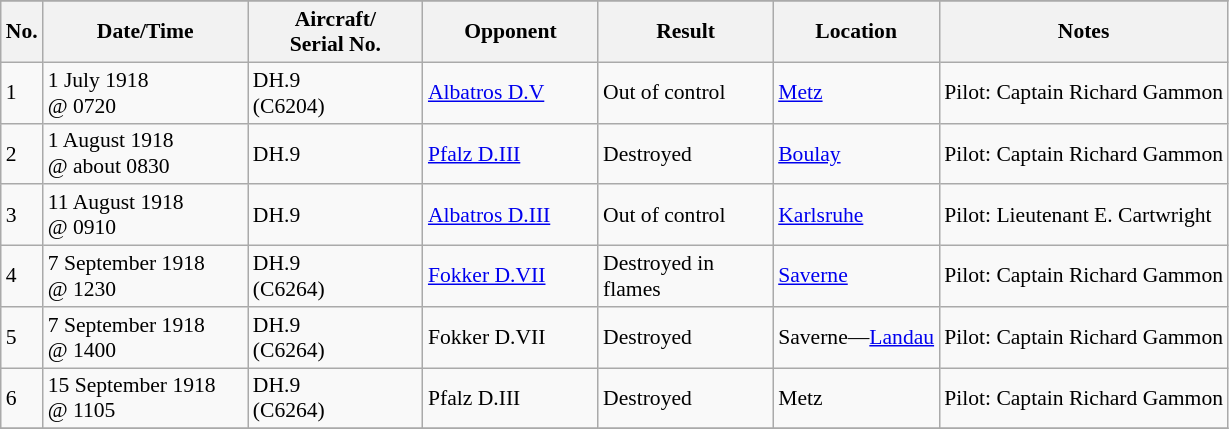<table class="wikitable" style="font-size:90%;">
<tr>
</tr>
<tr>
<th>No.</th>
<th width="130">Date/Time</th>
<th width="110">Aircraft/<br>Serial No.</th>
<th width="110">Opponent</th>
<th width="110">Result</th>
<th>Location</th>
<th>Notes</th>
</tr>
<tr>
<td>1</td>
<td>1 July 1918<br>@ 0720</td>
<td>DH.9<br>(C6204)</td>
<td><a href='#'>Albatros D.V</a></td>
<td>Out of control</td>
<td><a href='#'>Metz</a></td>
<td>Pilot: Captain Richard Gammon</td>
</tr>
<tr>
<td>2</td>
<td>1 August 1918<br>@ about 0830</td>
<td>DH.9</td>
<td><a href='#'>Pfalz D.III</a></td>
<td>Destroyed</td>
<td><a href='#'>Boulay</a></td>
<td>Pilot: Captain Richard Gammon</td>
</tr>
<tr>
<td>3</td>
<td>11 August 1918<br>@ 0910</td>
<td>DH.9</td>
<td><a href='#'>Albatros D.III</a></td>
<td>Out of control</td>
<td><a href='#'>Karlsruhe</a></td>
<td>Pilot: Lieutenant E. Cartwright</td>
</tr>
<tr>
<td>4</td>
<td>7 September 1918<br>@ 1230</td>
<td>DH.9<br>(C6264)</td>
<td><a href='#'>Fokker D.VII</a></td>
<td>Destroyed in flames</td>
<td><a href='#'>Saverne</a></td>
<td>Pilot: Captain Richard Gammon</td>
</tr>
<tr>
<td>5</td>
<td>7 September 1918<br>@ 1400</td>
<td>DH.9<br>(C6264)</td>
<td>Fokker D.VII</td>
<td>Destroyed</td>
<td>Saverne—<a href='#'>Landau</a></td>
<td>Pilot: Captain Richard Gammon</td>
</tr>
<tr>
<td>6</td>
<td>15 September 1918<br>@ 1105</td>
<td>DH.9<br>(C6264)</td>
<td>Pfalz D.III</td>
<td>Destroyed</td>
<td>Metz</td>
<td>Pilot: Captain Richard Gammon</td>
</tr>
<tr>
</tr>
</table>
